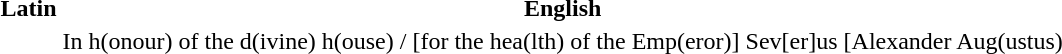<table>
<tr>
<th>Latin</th>
<th>English</th>
</tr>
<tr>
<td></td>
<td>In h(onour) of the d(ivine) h(ouse) / [for the hea(lth) of the Emp(eror)] Sev[er]us [Alexander Aug(ustus)</td>
</tr>
</table>
